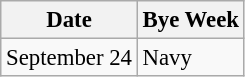<table class="wikitable" style="font-size:95%;">
<tr>
<th>Date</th>
<th colspan="2">Bye Week</th>
</tr>
<tr>
<td>September 24</td>
<td>Navy</td>
</tr>
</table>
